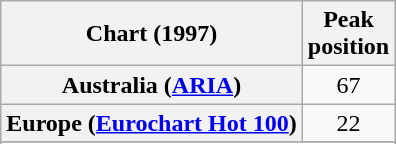<table class="wikitable sortable plainrowheaders" style="text-align:center">
<tr>
<th>Chart (1997)</th>
<th>Peak<br>position</th>
</tr>
<tr>
<th scope="row">Australia (<a href='#'>ARIA</a>)</th>
<td>67</td>
</tr>
<tr>
<th scope="row">Europe (<a href='#'>Eurochart Hot 100</a>)</th>
<td>22</td>
</tr>
<tr>
</tr>
<tr>
</tr>
<tr>
</tr>
</table>
